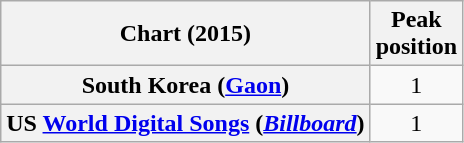<table class="wikitable plainrowheaders" style="text-align:center">
<tr>
<th scope="col">Chart (2015)</th>
<th scope="col">Peak<br>position</th>
</tr>
<tr>
<th scope="row">South Korea (<a href='#'>Gaon</a>)</th>
<td>1</td>
</tr>
<tr>
<th scope="row">US <a href='#'>World Digital Songs</a> (<em><a href='#'>Billboard</a></em>)</th>
<td>1</td>
</tr>
</table>
